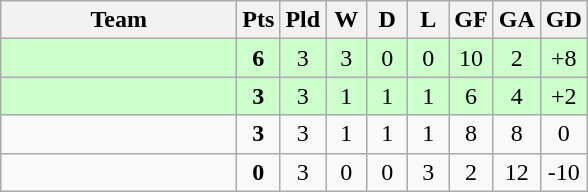<table class="wikitable" style="text-align:center;">
<tr>
<th width=150>Team</th>
<th width=20>Pts</th>
<th width=20>Pld</th>
<th width=20>W</th>
<th width=20>D</th>
<th width=20>L</th>
<th width=20>GF</th>
<th width=20>GA</th>
<th width=20>GD</th>
</tr>
<tr style="background:#ccffcc;">
<td style="text-align:left;"></td>
<td><strong>6</strong></td>
<td>3</td>
<td>3</td>
<td>0</td>
<td>0</td>
<td>10</td>
<td>2</td>
<td>+8</td>
</tr>
<tr style="background:#ccffcc;">
<td style="text-align:left;"></td>
<td><strong>3</strong></td>
<td>3</td>
<td>1</td>
<td>1</td>
<td>1</td>
<td>6</td>
<td>4</td>
<td>+2</td>
</tr>
<tr>
<td style="text-align:left;"></td>
<td><strong>3</strong></td>
<td>3</td>
<td>1</td>
<td>1</td>
<td>1</td>
<td>8</td>
<td>8</td>
<td>0</td>
</tr>
<tr>
<td style="text-align:left;"></td>
<td><strong>0</strong></td>
<td>3</td>
<td>0</td>
<td>0</td>
<td>3</td>
<td>2</td>
<td>12</td>
<td>-10</td>
</tr>
</table>
